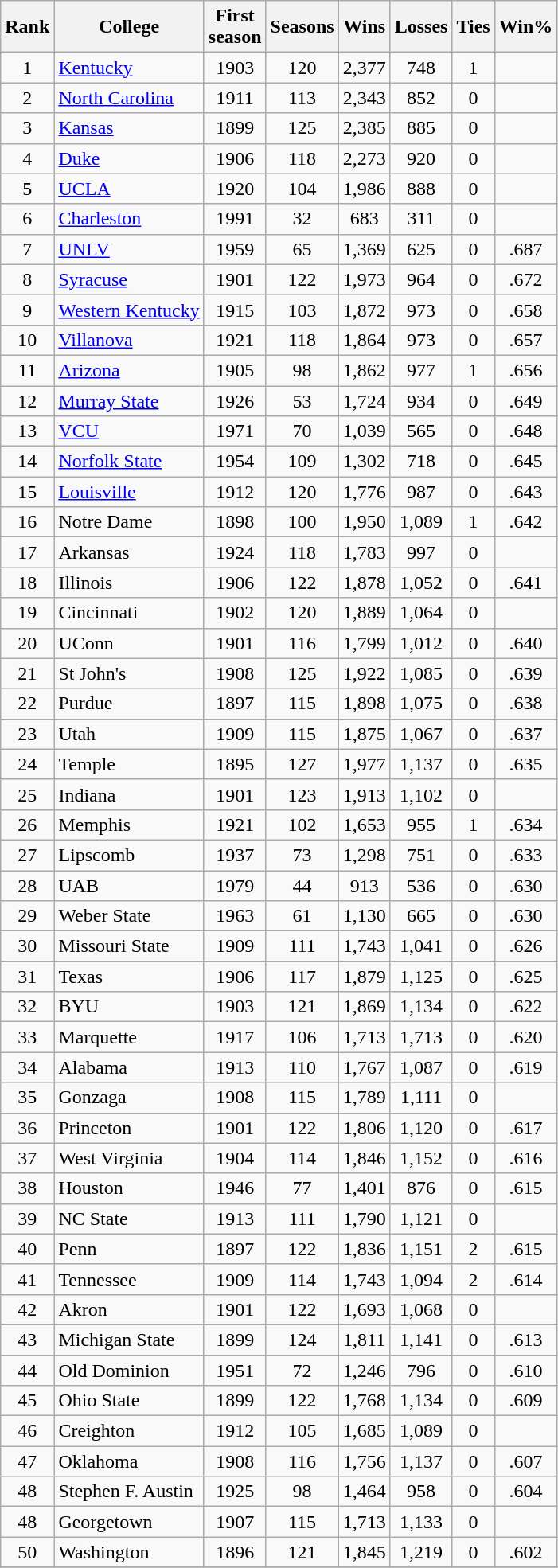<table class="sortable wikitable" style="text-align:center;">
<tr>
<th>Rank</th>
<th>College</th>
<th>First<br>season</th>
<th>Seasons</th>
<th>Wins</th>
<th>Losses</th>
<th>Ties</th>
<th>Win%</th>
</tr>
<tr>
<td>1</td>
<td align=left><a href='#'>Kentucky</a></td>
<td>1903</td>
<td>120</td>
<td>2,377</td>
<td>748</td>
<td>1</td>
<td></td>
</tr>
<tr>
<td>2</td>
<td align=left><a href='#'>North Carolina</a></td>
<td>1911</td>
<td>113</td>
<td>2,343</td>
<td>852</td>
<td>0</td>
<td></td>
</tr>
<tr>
<td>3</td>
<td align=left><a href='#'>Kansas</a></td>
<td>1899</td>
<td>125</td>
<td>2,385</td>
<td>885</td>
<td>0</td>
<td></td>
</tr>
<tr>
<td>4</td>
<td align=left><a href='#'>Duke</a></td>
<td>1906</td>
<td>118</td>
<td>2,273</td>
<td>920</td>
<td>0</td>
<td></td>
</tr>
<tr>
<td>5</td>
<td align="left"><a href='#'>UCLA</a></td>
<td>1920</td>
<td>104</td>
<td>1,986</td>
<td>888</td>
<td>0</td>
<td></td>
</tr>
<tr>
<td>6</td>
<td align="left"><a href='#'>Charleston</a></td>
<td>1991</td>
<td>32</td>
<td>683</td>
<td>311</td>
<td>0</td>
<td></td>
</tr>
<tr>
<td>7</td>
<td align=left><a href='#'>UNLV</a></td>
<td>1959</td>
<td>65</td>
<td>1,369</td>
<td>625</td>
<td>0</td>
<td>.687</td>
</tr>
<tr>
<td>8</td>
<td align=left><a href='#'>Syracuse</a></td>
<td>1901</td>
<td>122</td>
<td>1,973</td>
<td>964</td>
<td>0</td>
<td>.672</td>
</tr>
<tr>
<td>9</td>
<td align="left"><a href='#'>Western Kentucky</a></td>
<td>1915</td>
<td>103</td>
<td>1,872</td>
<td>973</td>
<td>0</td>
<td>.658</td>
</tr>
<tr>
<td>10</td>
<td align="left"><a href='#'>Villanova</a></td>
<td>1921</td>
<td>118</td>
<td>1,864</td>
<td>973</td>
<td>0</td>
<td>.657</td>
</tr>
<tr>
<td>11</td>
<td align="left"><a href='#'>Arizona</a></td>
<td>1905</td>
<td>98</td>
<td>1,862</td>
<td>977</td>
<td>1</td>
<td>.656</td>
</tr>
<tr>
<td>12</td>
<td align=left><a href='#'>Murray State</a></td>
<td>1926</td>
<td>53</td>
<td>1,724</td>
<td>934</td>
<td>0</td>
<td>.649</td>
</tr>
<tr>
<td>13</td>
<td align="left"><a href='#'>VCU</a></td>
<td>1971</td>
<td>70</td>
<td>1,039</td>
<td>565</td>
<td>0</td>
<td>.648</td>
</tr>
<tr>
<td>14</td>
<td align="left"><a href='#'>Norfolk State</a></td>
<td>1954</td>
<td>109</td>
<td>1,302</td>
<td>718</td>
<td>0</td>
<td>.645</td>
</tr>
<tr>
<td>15</td>
<td align="left"><a href='#'>Louisville</a></td>
<td>1912</td>
<td>120</td>
<td>1,776</td>
<td>987</td>
<td>0</td>
<td>.643</td>
</tr>
<tr>
<td>16</td>
<td align="left">Notre Dame</td>
<td>1898</td>
<td>100</td>
<td>1,950</td>
<td>1,089</td>
<td>1</td>
<td>.642</td>
</tr>
<tr>
<td>17</td>
<td align="left">Arkansas</td>
<td>1924</td>
<td>118</td>
<td>1,783</td>
<td>997</td>
<td>0</td>
<td></td>
</tr>
<tr>
<td>18</td>
<td align="left">Illinois</td>
<td>1906</td>
<td>122</td>
<td>1,878</td>
<td>1,052</td>
<td>0</td>
<td>.641</td>
</tr>
<tr>
<td>19</td>
<td align="left">Cincinnati</td>
<td>1902</td>
<td>120</td>
<td>1,889</td>
<td>1,064</td>
<td>0</td>
<td></td>
</tr>
<tr>
<td>20</td>
<td align="left">UConn</td>
<td>1901</td>
<td>116</td>
<td>1,799</td>
<td>1,012</td>
<td>0</td>
<td>.640</td>
</tr>
<tr>
<td>21</td>
<td align="left">St John's</td>
<td>1908</td>
<td>125</td>
<td>1,922</td>
<td>1,085</td>
<td>0</td>
<td>.639</td>
</tr>
<tr>
<td>22</td>
<td align="left">Purdue</td>
<td>1897</td>
<td>115</td>
<td>1,898</td>
<td>1,075</td>
<td>0</td>
<td>.638</td>
</tr>
<tr>
<td>23</td>
<td align="left">Utah</td>
<td>1909</td>
<td>115</td>
<td>1,875</td>
<td>1,067</td>
<td>0</td>
<td>.637</td>
</tr>
<tr>
<td>24</td>
<td align=left>Temple</td>
<td>1895</td>
<td>127</td>
<td>1,977</td>
<td>1,137</td>
<td>0</td>
<td>.635</td>
</tr>
<tr>
<td>25</td>
<td align="left">Indiana</td>
<td>1901</td>
<td>123</td>
<td>1,913</td>
<td>1,102</td>
<td>0</td>
<td></td>
</tr>
<tr>
<td>26</td>
<td align="left">Memphis</td>
<td>1921</td>
<td>102</td>
<td>1,653</td>
<td>955</td>
<td>1</td>
<td>.634</td>
</tr>
<tr>
<td>27</td>
<td align="left">Lipscomb</td>
<td>1937</td>
<td>73</td>
<td>1,298</td>
<td>751</td>
<td>0</td>
<td>.633</td>
</tr>
<tr>
<td>28</td>
<td align="left">UAB</td>
<td>1979</td>
<td>44</td>
<td>913</td>
<td>536</td>
<td>0</td>
<td>.630</td>
</tr>
<tr>
<td>29</td>
<td align="left">Weber State</td>
<td>1963</td>
<td>61</td>
<td>1,130</td>
<td>665</td>
<td>0</td>
<td>.630</td>
</tr>
<tr>
<td>30</td>
<td align="left">Missouri State</td>
<td>1909</td>
<td>111</td>
<td>1,743</td>
<td>1,041</td>
<td>0</td>
<td>.626</td>
</tr>
<tr>
<td>31</td>
<td align="left">Texas</td>
<td>1906</td>
<td>117</td>
<td>1,879</td>
<td>1,125</td>
<td>0</td>
<td>.625</td>
</tr>
<tr>
<td>32</td>
<td align="left">BYU</td>
<td>1903</td>
<td>121</td>
<td>1,869</td>
<td>1,134</td>
<td>0</td>
<td>.622</td>
</tr>
<tr>
<td>33</td>
<td align="left">Marquette</td>
<td>1917</td>
<td>106</td>
<td>1,713</td>
<td>1,713</td>
<td>0</td>
<td>.620</td>
</tr>
<tr>
<td>34</td>
<td align="left">Alabama</td>
<td>1913</td>
<td>110</td>
<td>1,767</td>
<td>1,087</td>
<td>0</td>
<td>.619</td>
</tr>
<tr>
<td>35</td>
<td align="left">Gonzaga</td>
<td>1908</td>
<td>115</td>
<td>1,789</td>
<td>1,111</td>
<td>0</td>
<td></td>
</tr>
<tr>
<td>36</td>
<td align="left">Princeton</td>
<td>1901</td>
<td>122</td>
<td>1,806</td>
<td>1,120</td>
<td>0</td>
<td>.617</td>
</tr>
<tr>
<td>37</td>
<td align="left">West Virginia</td>
<td>1904</td>
<td>114</td>
<td>1,846</td>
<td>1,152</td>
<td>0</td>
<td>.616</td>
</tr>
<tr>
<td>38</td>
<td align="left">Houston</td>
<td>1946</td>
<td>77</td>
<td>1,401</td>
<td>876</td>
<td>0</td>
<td>.615</td>
</tr>
<tr>
<td>39</td>
<td align="left">NC State</td>
<td>1913</td>
<td>111</td>
<td>1,790</td>
<td>1,121</td>
<td>0</td>
<td></td>
</tr>
<tr>
<td>40</td>
<td align="left">Penn</td>
<td>1897</td>
<td>122</td>
<td>1,836</td>
<td>1,151</td>
<td>2</td>
<td>.615</td>
</tr>
<tr>
<td>41</td>
<td align="left">Tennessee</td>
<td>1909</td>
<td>114</td>
<td>1,743</td>
<td>1,094</td>
<td>2</td>
<td>.614</td>
</tr>
<tr>
<td>42</td>
<td align="left">Akron</td>
<td>1901</td>
<td>122</td>
<td>1,693</td>
<td>1,068</td>
<td>0</td>
<td></td>
</tr>
<tr>
<td>43</td>
<td align="left">Michigan State</td>
<td>1899</td>
<td>124</td>
<td>1,811</td>
<td>1,141</td>
<td>0</td>
<td>.613</td>
</tr>
<tr>
<td>44</td>
<td align="left">Old Dominion</td>
<td>1951</td>
<td>72</td>
<td>1,246</td>
<td>796</td>
<td>0</td>
<td>.610</td>
</tr>
<tr>
<td>45</td>
<td align="left">Ohio State</td>
<td>1899</td>
<td>122</td>
<td>1,768</td>
<td>1,134</td>
<td>0</td>
<td>.609</td>
</tr>
<tr>
<td>46</td>
<td align="left">Creighton</td>
<td>1912</td>
<td>105</td>
<td>1,685</td>
<td>1,089</td>
<td>0</td>
<td></td>
</tr>
<tr>
<td>47</td>
<td align="left">Oklahoma</td>
<td>1908</td>
<td>116</td>
<td>1,756</td>
<td>1,137</td>
<td>0</td>
<td>.607</td>
</tr>
<tr>
<td>48</td>
<td align="left">Stephen F. Austin</td>
<td>1925</td>
<td>98</td>
<td>1,464</td>
<td>958</td>
<td>0</td>
<td>.604</td>
</tr>
<tr>
<td>48</td>
<td align="left">Georgetown</td>
<td>1907</td>
<td>115</td>
<td>1,713</td>
<td>1,133</td>
<td>0</td>
<td></td>
</tr>
<tr>
<td>50</td>
<td align=left>Washington</td>
<td>1896</td>
<td>121</td>
<td>1,845</td>
<td>1,219</td>
<td>0</td>
<td>.602</td>
</tr>
<tr>
</tr>
</table>
